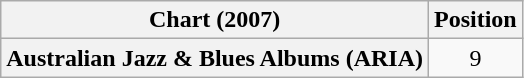<table class="wikitable plainrowheaders" style="text-align:center">
<tr>
<th scope="col">Chart (2007)</th>
<th scope="col">Position</th>
</tr>
<tr>
<th scope="row">Australian Jazz & Blues Albums (ARIA)</th>
<td>9</td>
</tr>
</table>
